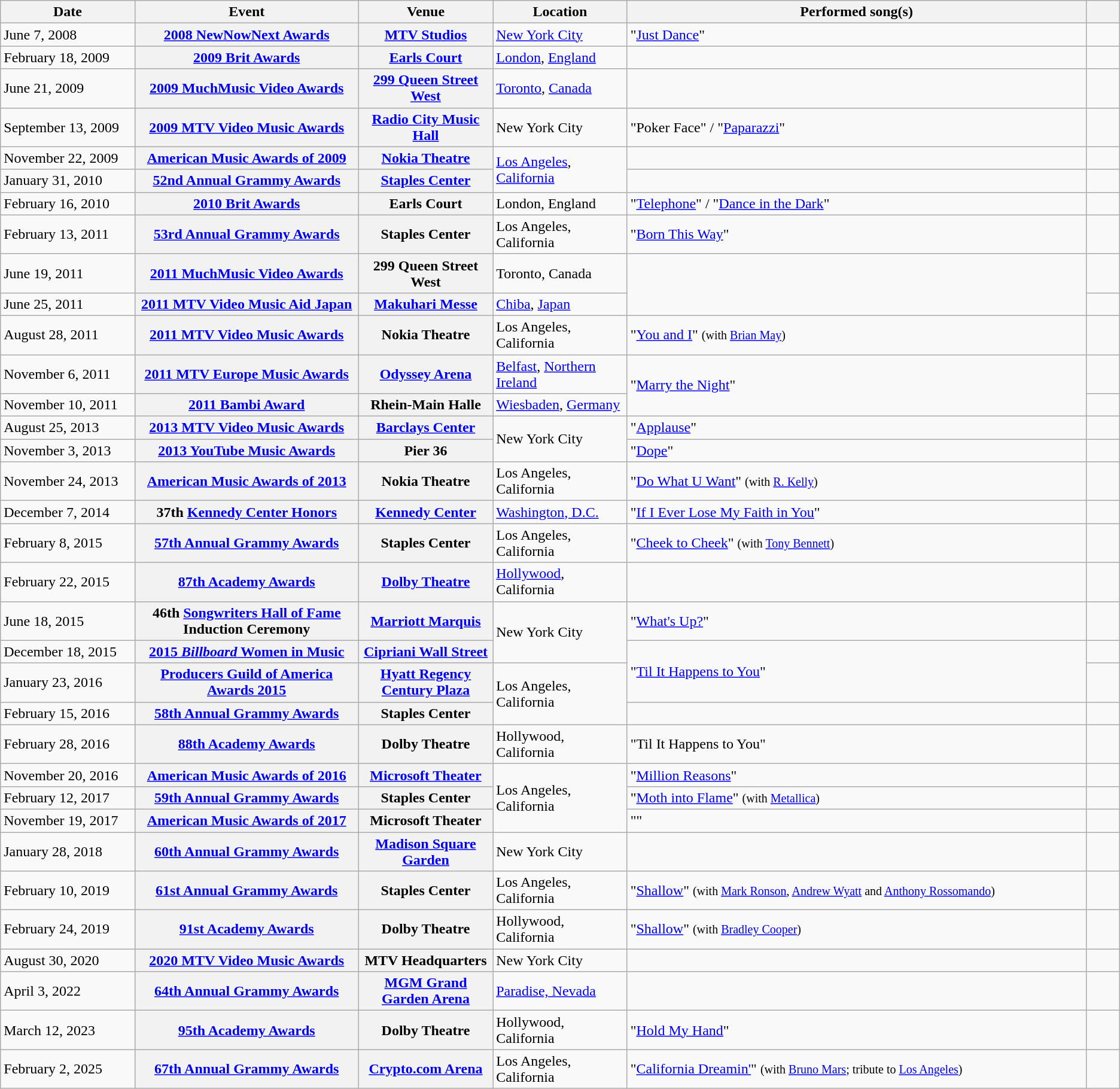<table class="wikitable sortable plainrowheaders">
<tr>
<th style="width:12%;">Date</th>
<th style="width:20%;">Event</th>
<th style="width:12%;">Venue</th>
<th style="width:12%;">Location</th>
<th>Performed song(s)</th>
<th scope="col" style="width:3%;" class="unsortable"></th>
</tr>
<tr>
<td>June 7, 2008</td>
<th scope="row"><a href='#'>2008 NewNowNext Awards</a></th>
<th scope="row"><a href='#'>MTV Studios</a></th>
<td><a href='#'>New York City</a></td>
<td>"<a href='#'>Just Dance</a>"</td>
<td style="text-align:center;"></td>
</tr>
<tr>
<td>February 18, 2009</td>
<th scope="row"><a href='#'>2009 Brit Awards</a></th>
<th scope="row"><a href='#'>Earls Court</a></th>
<td><a href='#'>London</a>, <a href='#'>England</a></td>
<td></td>
<td style="text-align:center;"></td>
</tr>
<tr>
<td>June 21, 2009</td>
<th scope="row"><a href='#'>2009 MuchMusic Video Awards</a></th>
<th scope="row"><a href='#'>299 Queen Street West</a></th>
<td><a href='#'>Toronto</a>, <a href='#'>Canada</a></td>
<td></td>
<td style="text-align:center;"></td>
</tr>
<tr>
<td>September 13, 2009</td>
<th scope="row"><a href='#'>2009 MTV Video Music Awards</a></th>
<th scope="row"><a href='#'>Radio City Music Hall</a></th>
<td>New York City</td>
<td>"Poker Face" / "<a href='#'>Paparazzi</a>"</td>
<td style="text-align:center;"></td>
</tr>
<tr>
<td>November 22, 2009</td>
<th scope="row"><a href='#'>American Music Awards of 2009</a></th>
<th scope="row"><a href='#'>Nokia Theatre</a></th>
<td rowspan=2><a href='#'>Los Angeles</a>, <a href='#'>California</a></td>
<td></td>
<td style="text-align:center;"></td>
</tr>
<tr>
<td>January 31, 2010</td>
<th scope="row"><a href='#'>52nd Annual Grammy Awards</a></th>
<th scope="row"><a href='#'>Staples Center</a></th>
<td></td>
<td style="text-align:center;"></td>
</tr>
<tr>
<td>February 16, 2010</td>
<th scope="row"><a href='#'>2010 Brit Awards</a></th>
<th scope="row">Earls Court</th>
<td>London, England</td>
<td>"<a href='#'>Telephone</a>" / "<a href='#'>Dance in the Dark</a>"</td>
<td style="text-align:center;"></td>
</tr>
<tr>
<td>February 13, 2011</td>
<th scope="row"><a href='#'>53rd Annual Grammy Awards</a></th>
<th scope="row">Staples Center</th>
<td>Los Angeles, California</td>
<td>"<a href='#'>Born This Way</a>"</td>
<td style="text-align:center;"></td>
</tr>
<tr>
<td>June 19, 2011</td>
<th scope="row"><a href='#'>2011 MuchMusic Video Awards</a></th>
<th scope="row">299 Queen Street West</th>
<td>Toronto, Canada</td>
<td rowspan="2"></td>
<td style="text-align:center;"></td>
</tr>
<tr>
<td>June 25, 2011</td>
<th scope="row"><a href='#'>2011 MTV Video Music Aid Japan</a></th>
<th scope="row"><a href='#'>Makuhari Messe</a></th>
<td><a href='#'>Chiba</a>, <a href='#'>Japan</a></td>
<td style="text-align:center;"></td>
</tr>
<tr>
<td>August 28, 2011</td>
<th scope="row"><a href='#'>2011 MTV Video Music Awards</a></th>
<th scope="row">Nokia Theatre</th>
<td>Los Angeles, California</td>
<td>"<a href='#'>You and I</a>" <small>(with <a href='#'>Brian May</a>)</small></td>
<td style="text-align:center;"></td>
</tr>
<tr>
<td>November 6, 2011</td>
<th scope="row"><a href='#'>2011 MTV Europe Music Awards</a></th>
<th scope="row"><a href='#'>Odyssey Arena</a></th>
<td><a href='#'>Belfast</a>, <a href='#'>Northern Ireland</a></td>
<td rowspan="2">"<a href='#'>Marry the Night</a>"</td>
<td style="text-align:center;"></td>
</tr>
<tr>
<td>November 10, 2011</td>
<th scope="row"><a href='#'>2011 Bambi Award</a></th>
<th scope="row">Rhein-Main Halle</th>
<td><a href='#'>Wiesbaden</a>, <a href='#'>Germany</a></td>
<td style="text-align:center;"></td>
</tr>
<tr>
<td>August 25, 2013</td>
<th scope="row"><a href='#'>2013 MTV Video Music Awards</a></th>
<th scope="row"><a href='#'>Barclays Center</a></th>
<td rowspan=2>New York City</td>
<td>"<a href='#'>Applause</a>"</td>
<td style="text-align:center;"></td>
</tr>
<tr>
<td>November 3, 2013</td>
<th scope="row"><a href='#'>2013 YouTube Music Awards</a></th>
<th scope="row">Pier 36</th>
<td>"<a href='#'>Dope</a>"</td>
<td style="text-align:center;"></td>
</tr>
<tr>
<td>November 24, 2013</td>
<th scope="row"><a href='#'>American Music Awards of 2013</a></th>
<th scope="row">Nokia Theatre</th>
<td>Los Angeles, California</td>
<td>"<a href='#'>Do What U Want</a>" <small>(with <a href='#'>R. Kelly</a>)</small></td>
<td style="text-align:center;"></td>
</tr>
<tr>
<td>December 7, 2014</td>
<th scope="row">37th <a href='#'>Kennedy Center Honors</a></th>
<th scope="row"><a href='#'>Kennedy Center</a></th>
<td><a href='#'>Washington, D.C.</a></td>
<td>"<a href='#'>If I Ever Lose My Faith in You</a>"</td>
<td style="text-align:center;"></td>
</tr>
<tr>
<td>February 8, 2015</td>
<th scope="row"><a href='#'>57th Annual Grammy Awards</a></th>
<th scope="row">Staples Center</th>
<td>Los Angeles, California</td>
<td>"<a href='#'>Cheek to Cheek</a>" <small>(with <a href='#'>Tony Bennett</a>)</small></td>
<td style="text-align:center;"></td>
</tr>
<tr>
<td>February 22, 2015</td>
<th scope="row"><a href='#'>87th Academy Awards</a></th>
<th scope="row"><a href='#'>Dolby Theatre</a></th>
<td><a href='#'>Hollywood</a>, California</td>
<td></td>
<td style="text-align:center;"></td>
</tr>
<tr>
<td>June 18, 2015</td>
<th scope="row">46th <a href='#'>Songwriters Hall of Fame</a> Induction Ceremony</th>
<th scope="row"><a href='#'>Marriott Marquis</a></th>
<td rowspan=2>New York City</td>
<td>"<a href='#'>What's Up?</a>"</td>
<td style="text-align:center;"></td>
</tr>
<tr>
<td>December 18, 2015</td>
<th scope="row"><a href='#'>2015 <em>Billboard</em> Women in Music</a></th>
<th scope="row"><a href='#'>Cipriani Wall Street</a></th>
<td rowspan="2">"<a href='#'>Til It Happens to You</a>"</td>
<td style="text-align:center;"></td>
</tr>
<tr>
<td>January 23, 2016</td>
<th scope="row"><a href='#'>Producers Guild of America Awards 2015</a></th>
<th scope="row"><a href='#'>Hyatt Regency Century Plaza</a></th>
<td rowspan=2>Los Angeles, California</td>
<td style="text-align:center;"></td>
</tr>
<tr>
<td>February 15, 2016</td>
<th scope="row"><a href='#'>58th Annual Grammy Awards</a></th>
<th scope="row">Staples Center</th>
<td></td>
<td style="text-align:center;"></td>
</tr>
<tr>
<td>February 28, 2016</td>
<th scope="row"><a href='#'>88th Academy Awards</a></th>
<th scope="row">Dolby Theatre</th>
<td>Hollywood, California</td>
<td>"Til It Happens to You"</td>
<td style="text-align:center;"></td>
</tr>
<tr>
<td>November 20, 2016</td>
<th scope="row"><a href='#'>American Music Awards of 2016</a></th>
<th scope="row"><a href='#'>Microsoft Theater</a></th>
<td rowspan=3>Los Angeles, California</td>
<td>"<a href='#'>Million Reasons</a>"</td>
<td style="text-align:center;"></td>
</tr>
<tr>
<td>February 12, 2017</td>
<th scope="row"><a href='#'>59th Annual Grammy Awards</a></th>
<th scope="row">Staples Center</th>
<td>"<a href='#'>Moth into Flame</a>" <small>(with <a href='#'>Metallica</a>)</small></td>
<td style="text-align:center;"></td>
</tr>
<tr>
<td>November 19, 2017</td>
<th scope="row"><a href='#'>American Music Awards of 2017</a></th>
<th scope="row">Microsoft Theater</th>
<td>""</td>
<td style="text-align:center"></td>
</tr>
<tr>
<td>January 28, 2018</td>
<th scope="row"><a href='#'>60th Annual Grammy Awards</a></th>
<th scope="row"><a href='#'>Madison Square Garden</a></th>
<td>New York City</td>
<td></td>
<td style="text-align:center"></td>
</tr>
<tr>
<td>February 10, 2019</td>
<th scope="row"><a href='#'>61st Annual Grammy Awards</a></th>
<th scope="row">Staples Center</th>
<td>Los Angeles, California</td>
<td>"<a href='#'>Shallow</a>" <small>(with <a href='#'>Mark Ronson</a>, <a href='#'>Andrew Wyatt</a> and <a href='#'>Anthony Rossomando</a>)</small></td>
<td style="text-align:center"></td>
</tr>
<tr>
<td>February 24, 2019</td>
<th scope="row"><a href='#'>91st Academy Awards</a></th>
<th scope="row">Dolby Theatre</th>
<td>Hollywood, California</td>
<td>"<a href='#'>Shallow</a>" <small>(with <a href='#'>Bradley Cooper</a>)</small></td>
<td style="text-align:center"></td>
</tr>
<tr>
<td>August 30, 2020</td>
<th scope="row"><a href='#'>2020 MTV Video Music Awards</a></th>
<th scope="row">MTV Headquarters</th>
<td>New York City</td>
<td></td>
<td style="text-align:center"></td>
</tr>
<tr>
<td>April 3, 2022</td>
<th scope="row"><a href='#'>64th Annual Grammy Awards</a></th>
<th scope="row"><a href='#'>MGM Grand Garden Arena</a></th>
<td><a href='#'>Paradise, Nevada</a></td>
<td></td>
<td style="text-align:center"></td>
</tr>
<tr>
<td>March 12, 2023</td>
<th scope="row"><a href='#'>95th Academy Awards</a></th>
<th scope="row">Dolby Theatre</th>
<td>Hollywood, California</td>
<td>"<a href='#'>Hold My Hand</a>"</td>
<td style="text-align:center"></td>
</tr>
<tr>
<td>February 2, 2025</td>
<th scope="row"><a href='#'>67th Annual Grammy Awards</a></th>
<th scope="row"><a href='#'>Crypto.com Arena</a></th>
<td>Los Angeles, California</td>
<td>"<a href='#'>California Dreamin'</a>" <small>(with <a href='#'>Bruno Mars</a>; tribute to <a href='#'>Los Angeles</a>)</small></td>
<td style="text-align:center"></td>
</tr>
</table>
